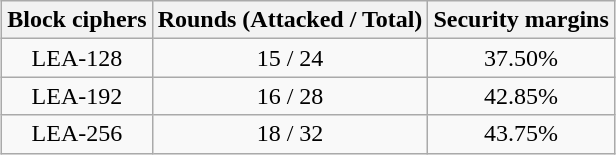<table class="wikitable" style="margin-left: auto; margin-right:auto; border: none;">
<tr>
<th>Block ciphers</th>
<th>Rounds (Attacked / Total)</th>
<th>Security margins</th>
</tr>
<tr>
<td style="text-align:center;">LEA-128</td>
<td style="text-align:center;">15 / 24</td>
<td style="text-align:center;">37.50%</td>
</tr>
<tr>
<td style="text-align:center;">LEA-192</td>
<td style="text-align:center;">16 / 28</td>
<td style="text-align:center;">42.85%</td>
</tr>
<tr>
<td style="text-align:center;">LEA-256</td>
<td style="text-align:center;">18 / 32</td>
<td style="text-align:center;">43.75%</td>
</tr>
</table>
